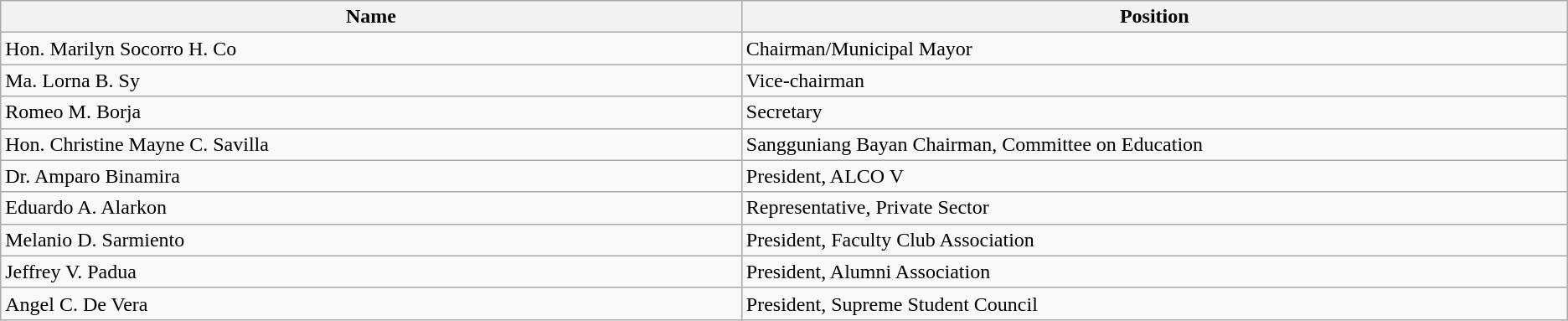<table class="wikitable">
<tr>
<th bgcolor="#efefef" width="2%">Name</th>
<th bgcolor="#efefef" width="2%">Position</th>
</tr>
<tr>
<td align=left>Hon. Marilyn Socorro H. Co</td>
<td align=left>Chairman/Municipal Mayor</td>
</tr>
<tr>
<td align=left>Ma. Lorna B. Sy</td>
<td align=left>Vice-chairman</td>
</tr>
<tr>
<td align=left>Romeo M. Borja</td>
<td align=left>Secretary</td>
</tr>
<tr>
<td align=left>Hon. Christine Mayne C. Savilla</td>
<td align=left>Sangguniang Bayan Chairman, Committee on Education</td>
</tr>
<tr>
<td align=left>Dr. Amparo Binamira</td>
<td align=left>President, ALCO V</td>
</tr>
<tr>
<td align=left>Eduardo A. Alarkon</td>
<td align=left>Representative, Private Sector</td>
</tr>
<tr>
<td align=left>Melanio D. Sarmiento</td>
<td align=left>President, Faculty Club Association</td>
</tr>
<tr>
<td align=left>Jeffrey V. Padua</td>
<td align=left>President, Alumni Association</td>
</tr>
<tr>
<td align=left>Angel C. De Vera</td>
<td align=left>President, Supreme Student Council</td>
</tr>
</table>
